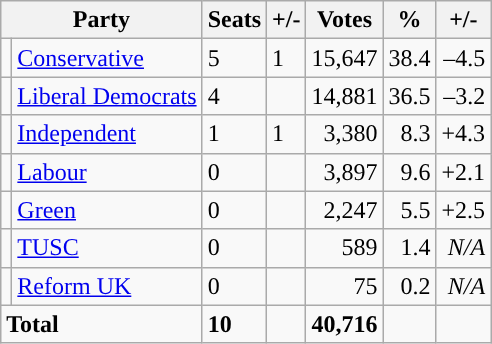<table class="wikitable sortable">
<tr>
<th colspan="2">Party</th>
<th>Seats</th>
<th>+/-</th>
<th>Votes</th>
<th>%</th>
<th>+/-</th>
</tr>
<tr>
<td style="background-color: "></td>
<td><a href='#'>Conservative</a></td>
<td>5</td>
<td> 1</td>
<td style="text-align:right;">15,647</td>
<td style="text-align:right;">38.4</td>
<td style="text-align:right;">–4.5</td>
</tr>
<tr>
<td style="background-color: "></td>
<td><a href='#'>Liberal Democrats</a></td>
<td>4</td>
<td></td>
<td style="text-align:right;">14,881</td>
<td style="text-align:right;">36.5</td>
<td style="text-align:right;">–3.2</td>
</tr>
<tr>
<td style="background-color: "></td>
<td><a href='#'>Independent</a></td>
<td>1</td>
<td> 1</td>
<td style="text-align:right;">3,380</td>
<td style="text-align:right;">8.3</td>
<td style="text-align:right;">+4.3</td>
</tr>
<tr>
<td style="background-color: "></td>
<td><a href='#'>Labour</a></td>
<td>0</td>
<td></td>
<td style="text-align:right;">3,897</td>
<td style="text-align:right;">9.6</td>
<td style="text-align:right;">+2.1</td>
</tr>
<tr>
<td style="background-color: "></td>
<td><a href='#'>Green</a></td>
<td>0</td>
<td></td>
<td style="text-align:right;">2,247</td>
<td style="text-align:right;">5.5</td>
<td style="text-align:right;">+2.5</td>
</tr>
<tr>
<td style="background-color: "></td>
<td><a href='#'>TUSC</a></td>
<td>0</td>
<td></td>
<td style="text-align:right;">589</td>
<td style="text-align:right;">1.4</td>
<td style="text-align:right;"><em>N/A</em></td>
</tr>
<tr>
<td style="background-color: "></td>
<td><a href='#'>Reform UK</a></td>
<td>0</td>
<td></td>
<td style="text-align:right;">75</td>
<td style="text-align:right;">0.2</td>
<td style="text-align:right;"><em>N/A</em></td>
</tr>
<tr>
<td colspan="2"><strong>Total</strong></td>
<td><strong>10</strong></td>
<td></td>
<td style="text-align:right;"><strong>40,716</strong></td>
<td style="text-align:right;"></td>
<td style="text-align:right;"></td>
</tr>
</table>
